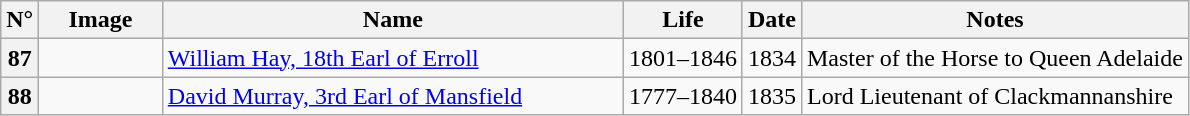<table class="wikitable">
<tr>
<th>N°</th>
<th style="width: 75px;">Image</th>
<th style="width: 300px;">Name</th>
<th>Life</th>
<th>Date</th>
<th>Notes</th>
</tr>
<tr>
<th>87</th>
<td></td>
<td><a href='#'>William Hay, 18th Earl of Erroll</a></td>
<td>1801–1846</td>
<td>1834</td>
<td>Master of the Horse to Queen Adelaide</td>
</tr>
<tr>
<th>88</th>
<td></td>
<td><a href='#'>David Murray, 3rd Earl of Mansfield</a></td>
<td>1777–1840</td>
<td>1835</td>
<td>Lord Lieutenant of Clackmannanshire</td>
</tr>
</table>
